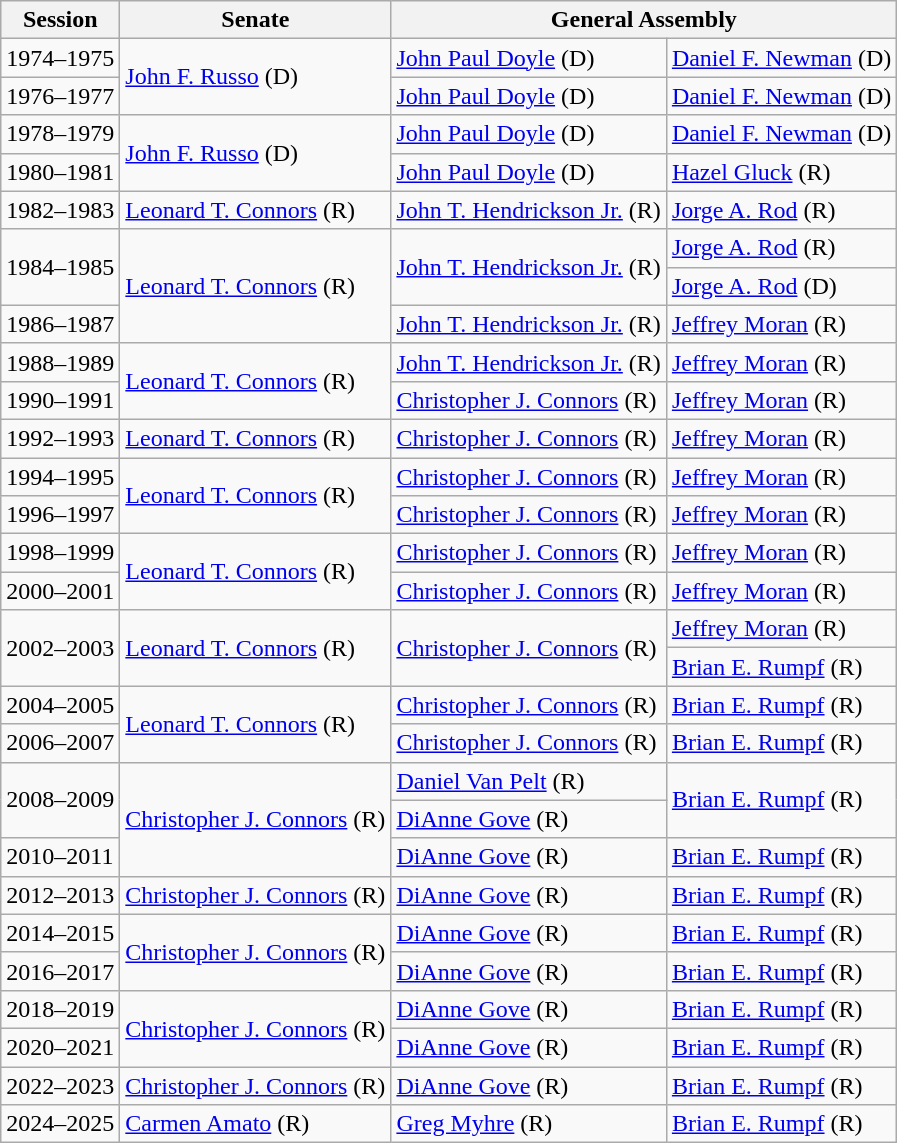<table class="wikitable">
<tr>
<th>Session</th>
<th>Senate</th>
<th colspan=2>General Assembly</th>
</tr>
<tr>
<td>1974–1975</td>
<td rowspan=2 ><a href='#'>John F. Russo</a> (D)</td>
<td><a href='#'>John Paul Doyle</a> (D)</td>
<td><a href='#'>Daniel F. Newman</a> (D)</td>
</tr>
<tr>
<td>1976–1977</td>
<td><a href='#'>John Paul Doyle</a> (D)</td>
<td><a href='#'>Daniel F. Newman</a> (D)</td>
</tr>
<tr>
<td>1978–1979</td>
<td rowspan=2 ><a href='#'>John F. Russo</a> (D)</td>
<td><a href='#'>John Paul Doyle</a> (D)</td>
<td><a href='#'>Daniel F. Newman</a> (D)</td>
</tr>
<tr>
<td>1980–1981</td>
<td><a href='#'>John Paul Doyle</a> (D)</td>
<td><a href='#'>Hazel Gluck</a> (R)</td>
</tr>
<tr>
<td>1982–1983</td>
<td><a href='#'>Leonard T. Connors</a> (R)</td>
<td><a href='#'>John T. Hendrickson Jr.</a> (R)</td>
<td><a href='#'>Jorge A. Rod</a> (R)</td>
</tr>
<tr>
<td rowspan=2>1984–1985</td>
<td rowspan=3 ><a href='#'>Leonard T. Connors</a> (R)</td>
<td rowspan=2 ><a href='#'>John T. Hendrickson Jr.</a> (R)</td>
<td><a href='#'>Jorge A. Rod</a> (R)</td>
</tr>
<tr>
<td><a href='#'>Jorge A. Rod</a> (D)</td>
</tr>
<tr>
<td>1986–1987</td>
<td><a href='#'>John T. Hendrickson Jr.</a> (R)</td>
<td><a href='#'>Jeffrey Moran</a> (R)</td>
</tr>
<tr>
<td>1988–1989</td>
<td rowspan=2 ><a href='#'>Leonard T. Connors</a> (R)</td>
<td><a href='#'>John T. Hendrickson Jr.</a> (R)</td>
<td><a href='#'>Jeffrey Moran</a> (R)</td>
</tr>
<tr>
<td>1990–1991</td>
<td><a href='#'>Christopher J. Connors</a> (R)</td>
<td><a href='#'>Jeffrey Moran</a> (R)</td>
</tr>
<tr>
<td>1992–1993</td>
<td><a href='#'>Leonard T. Connors</a> (R)</td>
<td><a href='#'>Christopher J. Connors</a> (R)</td>
<td><a href='#'>Jeffrey Moran</a> (R)</td>
</tr>
<tr>
<td>1994–1995</td>
<td rowspan=2 ><a href='#'>Leonard T. Connors</a> (R)</td>
<td><a href='#'>Christopher J. Connors</a> (R)</td>
<td><a href='#'>Jeffrey Moran</a> (R)</td>
</tr>
<tr>
<td>1996–1997</td>
<td><a href='#'>Christopher J. Connors</a> (R)</td>
<td><a href='#'>Jeffrey Moran</a> (R)</td>
</tr>
<tr>
<td>1998–1999</td>
<td rowspan=2 ><a href='#'>Leonard T. Connors</a> (R)</td>
<td><a href='#'>Christopher J. Connors</a> (R)</td>
<td><a href='#'>Jeffrey Moran</a> (R)</td>
</tr>
<tr>
<td>2000–2001</td>
<td><a href='#'>Christopher J. Connors</a> (R)</td>
<td><a href='#'>Jeffrey Moran</a> (R)</td>
</tr>
<tr>
<td rowspan=2>2002–2003</td>
<td rowspan=2 ><a href='#'>Leonard T. Connors</a> (R)</td>
<td rowspan=2 ><a href='#'>Christopher J. Connors</a> (R)</td>
<td><a href='#'>Jeffrey Moran</a> (R)</td>
</tr>
<tr>
<td><a href='#'>Brian E. Rumpf</a> (R)</td>
</tr>
<tr>
<td>2004–2005</td>
<td rowspan=2 ><a href='#'>Leonard T. Connors</a> (R)</td>
<td><a href='#'>Christopher J. Connors</a> (R)</td>
<td><a href='#'>Brian E. Rumpf</a> (R)</td>
</tr>
<tr>
<td>2006–2007</td>
<td><a href='#'>Christopher J. Connors</a> (R)</td>
<td><a href='#'>Brian E. Rumpf</a> (R)</td>
</tr>
<tr>
<td rowspan=2>2008–2009</td>
<td rowspan=3 ><a href='#'>Christopher J. Connors</a> (R)</td>
<td><a href='#'>Daniel Van Pelt</a> (R)</td>
<td rowspan=2 ><a href='#'>Brian E. Rumpf</a> (R)</td>
</tr>
<tr>
<td><a href='#'>DiAnne Gove</a> (R)</td>
</tr>
<tr>
<td>2010–2011</td>
<td><a href='#'>DiAnne Gove</a> (R)</td>
<td><a href='#'>Brian E. Rumpf</a> (R)</td>
</tr>
<tr>
<td>2012–2013</td>
<td><a href='#'>Christopher J. Connors</a> (R)</td>
<td><a href='#'>DiAnne Gove</a> (R)</td>
<td><a href='#'>Brian E. Rumpf</a> (R)</td>
</tr>
<tr>
<td>2014–2015</td>
<td rowspan=2 ><a href='#'>Christopher J. Connors</a> (R)</td>
<td><a href='#'>DiAnne Gove</a> (R)</td>
<td><a href='#'>Brian E. Rumpf</a> (R)</td>
</tr>
<tr>
<td>2016–2017</td>
<td><a href='#'>DiAnne Gove</a> (R)</td>
<td><a href='#'>Brian E. Rumpf</a> (R)</td>
</tr>
<tr>
<td>2018–2019</td>
<td rowspan=2 ><a href='#'>Christopher J. Connors</a> (R)</td>
<td><a href='#'>DiAnne Gove</a> (R)</td>
<td><a href='#'>Brian E. Rumpf</a> (R)</td>
</tr>
<tr>
<td>2020–2021</td>
<td><a href='#'>DiAnne Gove</a> (R)</td>
<td><a href='#'>Brian E. Rumpf</a> (R)</td>
</tr>
<tr>
<td>2022–2023</td>
<td><a href='#'>Christopher J. Connors</a> (R)</td>
<td><a href='#'>DiAnne Gove</a> (R)</td>
<td><a href='#'>Brian E. Rumpf</a> (R)</td>
</tr>
<tr>
<td>2024–2025</td>
<td><a href='#'>Carmen Amato</a> (R)</td>
<td><a href='#'>Greg Myhre</a> (R)</td>
<td><a href='#'>Brian E. Rumpf</a> (R)</td>
</tr>
</table>
